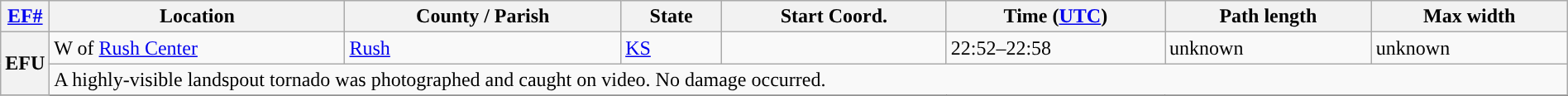<table class="wikitable sortable" style="width:100%;">
<tr>
<th scope="col" width="2%" align="center"><a href='#'>EF#</a></th>
<th scope="col" align="center" class="unsortable">Location</th>
<th scope="col" align="center" class="unsortable">County / Parish</th>
<th scope="col" align="center">State</th>
<th scope="col" align="center">Start Coord.</th>
<th scope="col" align="center">Time (<a href='#'>UTC</a>)</th>
<th scope="col" align="center">Path length</th>
<th scope="col" align="center">Max width</th>
</tr>
<tr>
<th scope="row" rowspan="2" style="background-color:#">EFU</th>
<td>W of <a href='#'>Rush Center</a></td>
<td><a href='#'>Rush</a></td>
<td><a href='#'>KS</a></td>
<td></td>
<td>22:52–22:58</td>
<td>unknown</td>
<td>unknown</td>
</tr>
<tr class="expand-child">
<td colspan="8" style=" border-bottom: 1px solid black;">A highly-visible landspout tornado was photographed and caught on video. No damage occurred.</td>
</tr>
<tr>
</tr>
</table>
